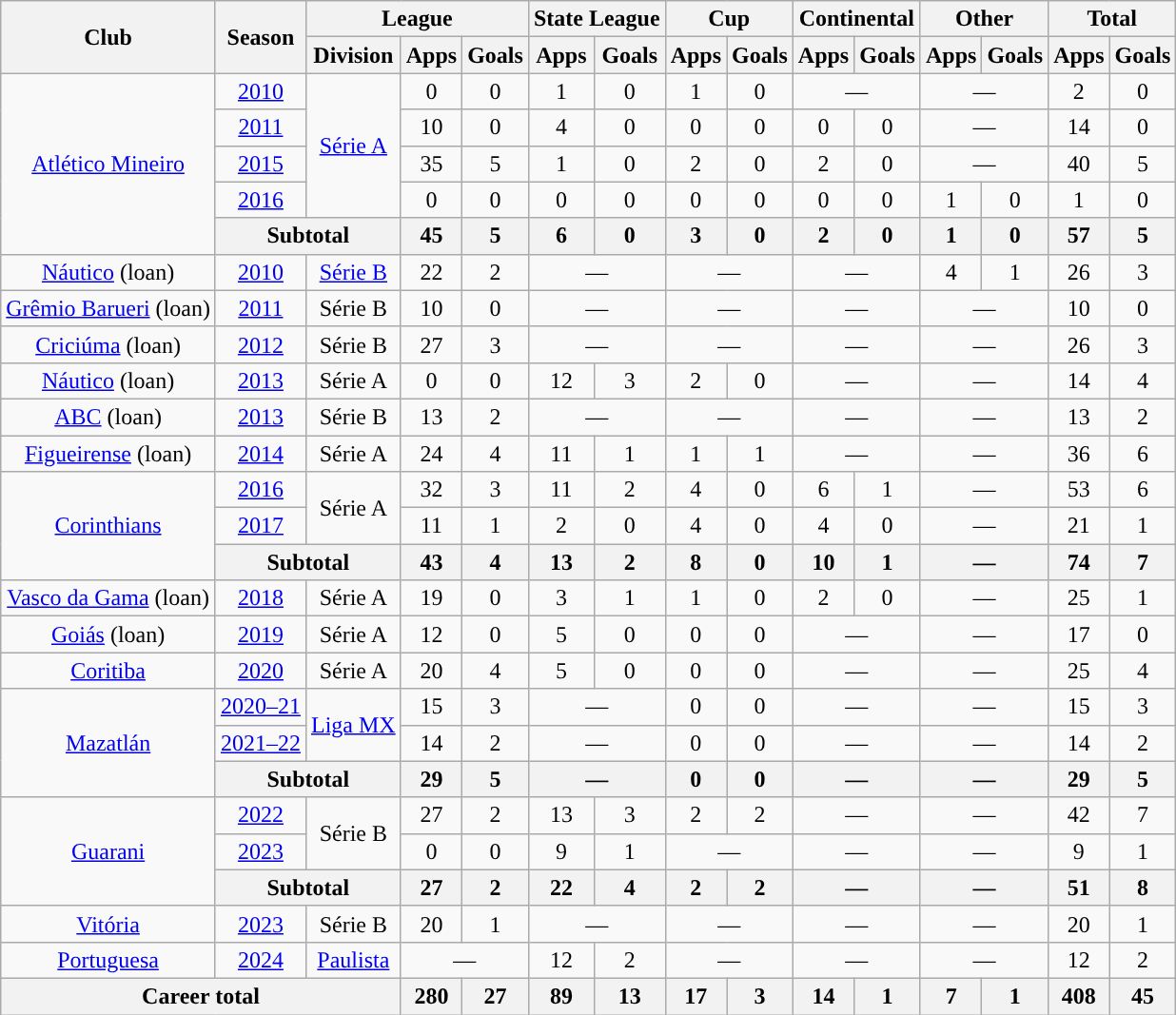<table class="wikitable" style="text-align: center;">
<tr>
<th rowspan="2">Club</th>
<th rowspan="2">Season</th>
<th colspan="3">League</th>
<th colspan="2">State League</th>
<th colspan="2">Cup</th>
<th colspan="2">Continental</th>
<th colspan="2">Other</th>
<th colspan="2">Total</th>
</tr>
<tr>
<th>Division</th>
<th>Apps</th>
<th>Goals</th>
<th>Apps</th>
<th>Goals</th>
<th>Apps</th>
<th>Goals</th>
<th>Apps</th>
<th>Goals</th>
<th>Apps</th>
<th>Goals</th>
<th>Apps</th>
<th>Goals</th>
</tr>
<tr>
<td rowspan="5"><a href='#'>Atlético Mineiro</a></td>
<td><a href='#'>2010</a></td>
<td rowspan="4"><a href='#'>Série A</a></td>
<td>0</td>
<td>0</td>
<td>1</td>
<td>0</td>
<td>1</td>
<td>0</td>
<td colspan="2">—</td>
<td colspan="2">—</td>
<td>2</td>
<td>0</td>
</tr>
<tr>
<td><a href='#'>2011</a></td>
<td>10</td>
<td>0</td>
<td>4</td>
<td>0</td>
<td>0</td>
<td>0</td>
<td>0</td>
<td>0</td>
<td colspan="2">—</td>
<td>14</td>
<td>0</td>
</tr>
<tr>
<td><a href='#'>2015</a></td>
<td>35</td>
<td>5</td>
<td>1</td>
<td>0</td>
<td>2</td>
<td>0</td>
<td>2</td>
<td>0</td>
<td colspan="2">—</td>
<td>40</td>
<td>5</td>
</tr>
<tr>
<td><a href='#'>2016</a></td>
<td>0</td>
<td>0</td>
<td>0</td>
<td>0</td>
<td>0</td>
<td>0</td>
<td>0</td>
<td>0</td>
<td>1</td>
<td>0</td>
<td>1</td>
<td>0</td>
</tr>
<tr>
<th colspan="2">Subtotal</th>
<th>45</th>
<th>5</th>
<th>6</th>
<th>0</th>
<th>3</th>
<th>0</th>
<th>2</th>
<th>0</th>
<th>1</th>
<th>0</th>
<th>57</th>
<th>5</th>
</tr>
<tr>
<td><a href='#'>Náutico</a> (loan)</td>
<td><a href='#'>2010</a></td>
<td><a href='#'>Série B</a></td>
<td>22</td>
<td>2</td>
<td colspan="2">—</td>
<td colspan="2">—</td>
<td colspan="2">—</td>
<td>4</td>
<td>1</td>
<td>26</td>
<td>3</td>
</tr>
<tr>
<td><a href='#'>Grêmio Barueri</a> (loan)</td>
<td><a href='#'>2011</a></td>
<td>Série B</td>
<td>10</td>
<td>0</td>
<td colspan="2">—</td>
<td colspan="2">—</td>
<td colspan="2">—</td>
<td colspan="2">—</td>
<td>10</td>
<td>0</td>
</tr>
<tr>
<td><a href='#'>Criciúma</a> (loan)</td>
<td><a href='#'>2012</a></td>
<td>Série B</td>
<td>27</td>
<td>3</td>
<td colspan="2">—</td>
<td colspan="2">—</td>
<td colspan="2">—</td>
<td colspan="2">—</td>
<td>26</td>
<td>3</td>
</tr>
<tr>
<td><a href='#'>Náutico</a> (loan)</td>
<td><a href='#'>2013</a></td>
<td>Série A</td>
<td>0</td>
<td>0</td>
<td>12</td>
<td>3</td>
<td>2</td>
<td>0</td>
<td colspan="2">—</td>
<td colspan="2">—</td>
<td>14</td>
<td>4</td>
</tr>
<tr>
<td><a href='#'>ABC</a> (loan)</td>
<td><a href='#'>2013</a></td>
<td>Série B</td>
<td>13</td>
<td>2</td>
<td colspan="2">—</td>
<td colspan="2">—</td>
<td colspan="2">—</td>
<td colspan="2">—</td>
<td>13</td>
<td>2</td>
</tr>
<tr>
<td><a href='#'>Figueirense</a> (loan)</td>
<td><a href='#'>2014</a></td>
<td>Série A</td>
<td>24</td>
<td>4</td>
<td>11</td>
<td>1</td>
<td>1</td>
<td>1</td>
<td colspan="2">—</td>
<td colspan="2">—</td>
<td>36</td>
<td>6</td>
</tr>
<tr>
<td rowspan="3"><a href='#'>Corinthians</a></td>
<td><a href='#'>2016</a></td>
<td rowspan="2">Série A</td>
<td>32</td>
<td>3</td>
<td>11</td>
<td>2</td>
<td>4</td>
<td>0</td>
<td>6</td>
<td>1</td>
<td colspan="2">—</td>
<td>53</td>
<td>6</td>
</tr>
<tr>
<td><a href='#'>2017</a></td>
<td>11</td>
<td>1</td>
<td>2</td>
<td>0</td>
<td>4</td>
<td>0</td>
<td>4</td>
<td>0</td>
<td colspan="2">—</td>
<td>21</td>
<td>1</td>
</tr>
<tr>
<th colspan="2">Subtotal</th>
<th>43</th>
<th>4</th>
<th>13</th>
<th>2</th>
<th>8</th>
<th>0</th>
<th>10</th>
<th>1</th>
<th colspan="2">—</th>
<th>74</th>
<th>7</th>
</tr>
<tr>
<td><a href='#'>Vasco da Gama</a> (loan)</td>
<td><a href='#'>2018</a></td>
<td>Série A</td>
<td>19</td>
<td>0</td>
<td>3</td>
<td>1</td>
<td>1</td>
<td>0</td>
<td>2</td>
<td>0</td>
<td colspan="2">—</td>
<td>25</td>
<td>1</td>
</tr>
<tr>
<td><a href='#'>Goiás</a> (loan)</td>
<td><a href='#'>2019</a></td>
<td>Série A</td>
<td>12</td>
<td>0</td>
<td>5</td>
<td>0</td>
<td>0</td>
<td>0</td>
<td colspan="2">—</td>
<td colspan="2">—</td>
<td>17</td>
<td>0</td>
</tr>
<tr>
<td><a href='#'>Coritiba</a></td>
<td><a href='#'>2020</a></td>
<td>Série A</td>
<td>20</td>
<td>4</td>
<td>5</td>
<td>0</td>
<td>0</td>
<td>0</td>
<td colspan="2">—</td>
<td colspan="2">—</td>
<td>25</td>
<td>4</td>
</tr>
<tr>
<td rowspan="3"><a href='#'>Mazatlán</a></td>
<td><a href='#'>2020–21</a></td>
<td rowspan="2"><a href='#'>Liga MX</a></td>
<td>15</td>
<td>3</td>
<td colspan="2">—</td>
<td>0</td>
<td>0</td>
<td colspan="2">—</td>
<td colspan="2">—</td>
<td>15</td>
<td>3</td>
</tr>
<tr>
<td><a href='#'>2021–22</a></td>
<td>14</td>
<td>2</td>
<td colspan="2">—</td>
<td>0</td>
<td>0</td>
<td colspan="2">—</td>
<td colspan="2">—</td>
<td>14</td>
<td>2</td>
</tr>
<tr>
<th colspan="2">Subtotal</th>
<th>29</th>
<th>5</th>
<th colspan="2">—</th>
<th>0</th>
<th>0</th>
<th colspan="2">—</th>
<th colspan="2">—</th>
<th>29</th>
<th>5</th>
</tr>
<tr>
<td rowspan="3"><a href='#'>Guarani</a></td>
<td><a href='#'>2022</a></td>
<td rowspan="2">Série B</td>
<td>27</td>
<td>2</td>
<td>13</td>
<td>3</td>
<td>2</td>
<td>2</td>
<td colspan="2">—</td>
<td colspan="2">—</td>
<td>42</td>
<td>7</td>
</tr>
<tr>
<td><a href='#'>2023</a></td>
<td>0</td>
<td>0</td>
<td>9</td>
<td>1</td>
<td colspan="2">—</td>
<td colspan="2">—</td>
<td colspan="2">—</td>
<td>9</td>
<td>1</td>
</tr>
<tr>
<th colspan="2">Subtotal</th>
<th>27</th>
<th>2</th>
<th>22</th>
<th>4</th>
<th>2</th>
<th>2</th>
<th colspan="2">—</th>
<th colspan="2">—</th>
<th>51</th>
<th>8</th>
</tr>
<tr>
<td><a href='#'>Vitória</a></td>
<td><a href='#'>2023</a></td>
<td>Série B</td>
<td>20</td>
<td>1</td>
<td colspan="2">—</td>
<td colspan="2">—</td>
<td colspan="2">—</td>
<td colspan="2">—</td>
<td>20</td>
<td>1</td>
</tr>
<tr>
<td><a href='#'>Portuguesa</a></td>
<td><a href='#'>2024</a></td>
<td><a href='#'>Paulista</a></td>
<td colspan="2">—</td>
<td>12</td>
<td>2</td>
<td colspan="2">—</td>
<td colspan="2">—</td>
<td colspan="2">—</td>
<td>12</td>
<td>2</td>
</tr>
<tr>
<th colspan="3"><strong>Career total</strong></th>
<th>280</th>
<th>27</th>
<th>89</th>
<th>13</th>
<th>17</th>
<th>3</th>
<th>14</th>
<th>1</th>
<th>7</th>
<th>1</th>
<th>408</th>
<th>45</th>
</tr>
</table>
